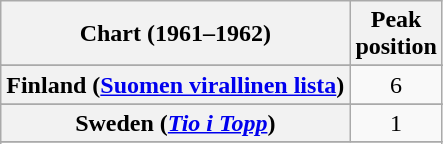<table class="wikitable sortable plainrowheaders" style="text-align:center">
<tr>
<th scope="col">Chart (1961–1962)</th>
<th scope="col">Peak<br>position</th>
</tr>
<tr>
</tr>
<tr>
<th scope="row">Finland (<a href='#'>Suomen virallinen lista</a>)</th>
<td>6</td>
</tr>
<tr>
</tr>
<tr>
<th scope="row">Sweden (<em><a href='#'>Tio i Topp</a></em>)</th>
<td>1</td>
</tr>
<tr>
</tr>
<tr>
</tr>
</table>
